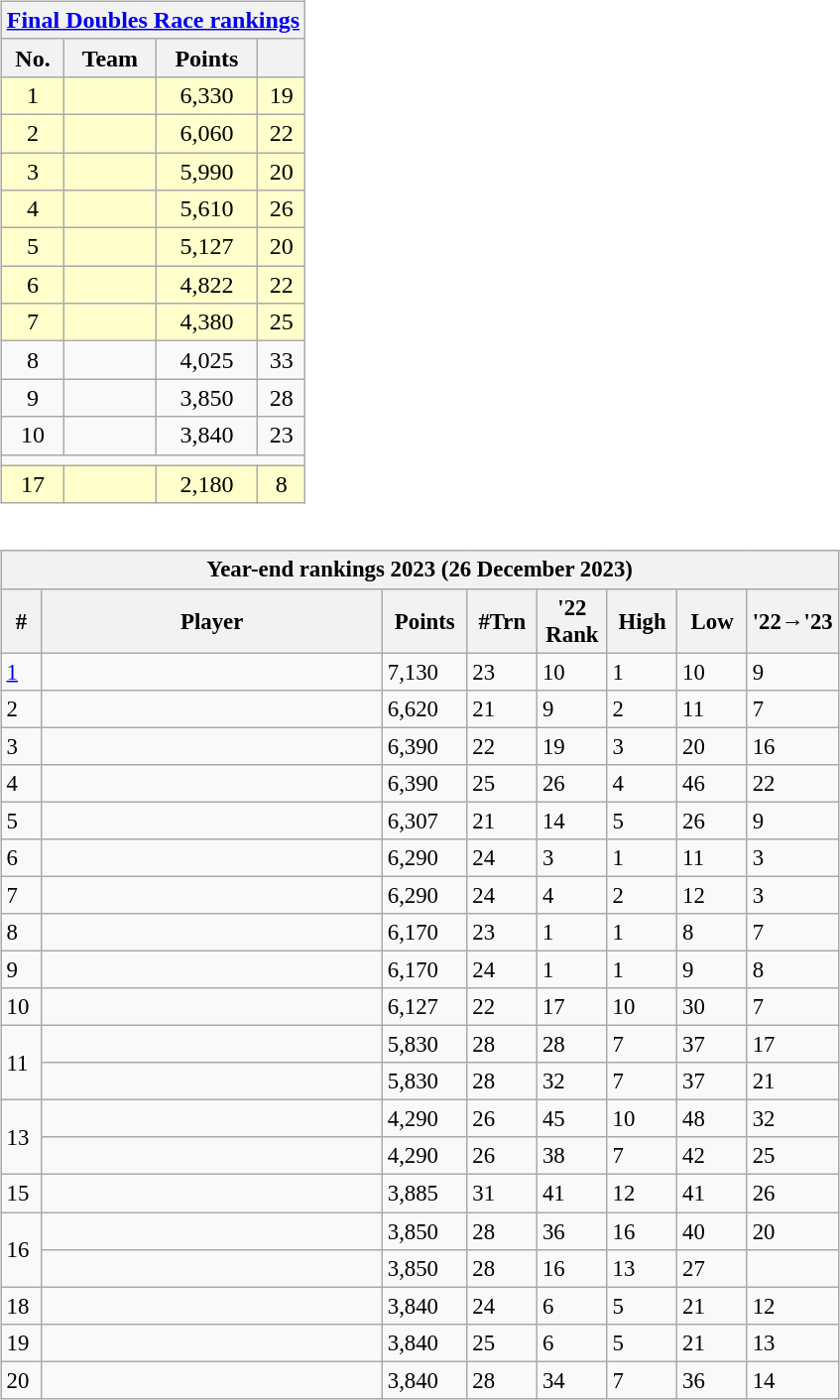<table>
<tr style="vertical-align:top">
<td><br><table class="wikitable nowrap" style="text-align:center; display:inline-table;">
<tr>
<th scope="col" colspan=4><a href='#'>Final Doubles Race rankings</a></th>
</tr>
<tr>
<th scope="col">No.</th>
<th scope="col">Team</th>
<th scope="col">Points</th>
<th scope="col"></th>
</tr>
<tr style="background:#ffffcc">
<td>1</td>
<td style="text-align:left"> <br> </td>
<td>6,330</td>
<td>19</td>
</tr>
<tr style="background:#ffffcc">
<td>2</td>
<td style="text-align:left"> <br> </td>
<td>6,060</td>
<td>22</td>
</tr>
<tr style="background:#ffffcc">
<td>3</td>
<td style="text-align:left"> <br> </td>
<td>5,990</td>
<td>20</td>
</tr>
<tr style="background:#ffffcc">
<td>4</td>
<td style="text-align:left"> <br> </td>
<td>5,610</td>
<td>26</td>
</tr>
<tr style="background:#ffffcc">
<td>5</td>
<td style="text-align:left"> <br> </td>
<td>5,127</td>
<td>20</td>
</tr>
<tr style="background:#ffffcc">
<td>6</td>
<td align="left"> <br></td>
<td>4,822</td>
<td>22</td>
</tr>
<tr style="background:#ffffcc">
<td>7</td>
<td style="text-align:left"> <br> </td>
<td>4,380</td>
<td>25</td>
</tr>
<tr>
<td>8</td>
<td style="text-align:left"> <br> </td>
<td>4,025</td>
<td>33</td>
</tr>
<tr>
<td>9</td>
<td style="text-align:left"> <br></td>
<td>3,850</td>
<td>28</td>
</tr>
<tr>
<td>10</td>
<td style="text-align:left">  <br></td>
<td>3,840</td>
<td>23</td>
</tr>
<tr>
<td colspan=4></td>
</tr>
<tr style="background:#ffffcc">
<td>17</td>
<td style="text-align:left">  <br></td>
<td>2,180</td>
<td>8</td>
</tr>
</table>



<table class="wikitable" style="font-size:95%">
<tr>
<th colspan=8>Year-end rankings 2023 (26 December 2023)</th>
</tr>
<tr>
<th width=20>#</th>
<th width=222>Player</th>
<th width=50>Points</th>
<th width=40>#Trn</th>
<th width=40>'22 Rank</th>
<th width=40>High</th>
<th width=40>Low</th>
<th width=50>'22→'23</th>
</tr>
<tr>
<td><a href='#'>1</a></td>
<td style="text-align:left;"></td>
<td>7,130</td>
<td>23</td>
<td>10</td>
<td>1</td>
<td>10</td>
<td> 9</td>
</tr>
<tr>
<td>2</td>
<td style="text-align:left;"></td>
<td>6,620</td>
<td>21</td>
<td>9</td>
<td>2</td>
<td>11</td>
<td> 7</td>
</tr>
<tr>
<td>3</td>
<td style="text-align:left;"></td>
<td>6,390</td>
<td>22</td>
<td>19</td>
<td>3</td>
<td>20</td>
<td> 16</td>
</tr>
<tr>
<td>4</td>
<td style="text-align:left;"></td>
<td>6,390</td>
<td>25</td>
<td>26</td>
<td>4</td>
<td>46</td>
<td> 22</td>
</tr>
<tr>
<td>5</td>
<td style="text-align:left;"></td>
<td>6,307</td>
<td>21</td>
<td>14</td>
<td>5</td>
<td>26</td>
<td> 9</td>
</tr>
<tr>
<td>6</td>
<td style="text-align:left;"></td>
<td>6,290</td>
<td>24</td>
<td>3</td>
<td>1</td>
<td>11</td>
<td> 3</td>
</tr>
<tr>
<td>7</td>
<td style="text-align:left;"></td>
<td>6,290</td>
<td>24</td>
<td>4</td>
<td>2</td>
<td>12</td>
<td> 3</td>
</tr>
<tr>
<td>8</td>
<td style="text-align:left;"></td>
<td>6,170</td>
<td>23</td>
<td>1</td>
<td>1</td>
<td>8</td>
<td> 7</td>
</tr>
<tr>
<td>9</td>
<td style="text-align:left;"></td>
<td>6,170</td>
<td>24</td>
<td>1</td>
<td>1</td>
<td>9</td>
<td> 8</td>
</tr>
<tr>
<td>10</td>
<td style="text-align:left;"></td>
<td>6,127</td>
<td>22</td>
<td>17</td>
<td>10</td>
<td>30</td>
<td> 7</td>
</tr>
<tr>
<td rowspan=2>11</td>
<td style="text-align:left;"></td>
<td>5,830</td>
<td>28</td>
<td>28</td>
<td>7</td>
<td>37</td>
<td> 17</td>
</tr>
<tr>
<td style="text-align:left;"></td>
<td>5,830</td>
<td>28</td>
<td>32</td>
<td>7</td>
<td>37</td>
<td> 21</td>
</tr>
<tr>
<td rowspan=2>13</td>
<td style="text-align:left;"></td>
<td>4,290</td>
<td>26</td>
<td>45</td>
<td>10</td>
<td>48</td>
<td> 32</td>
</tr>
<tr>
<td style="text-align:left;"></td>
<td>4,290</td>
<td>26</td>
<td>38</td>
<td>7</td>
<td>42</td>
<td> 25</td>
</tr>
<tr>
<td>15</td>
<td style="text-align:left;"></td>
<td>3,885</td>
<td>31</td>
<td>41</td>
<td>12</td>
<td>41</td>
<td> 26</td>
</tr>
<tr>
<td rowspan=2>16</td>
<td style="text-align:left;"></td>
<td>3,850</td>
<td>28</td>
<td>36</td>
<td>16</td>
<td>40</td>
<td> 20</td>
</tr>
<tr>
<td style="text-align:left;"></td>
<td>3,850</td>
<td>28</td>
<td>16</td>
<td>13</td>
<td>27</td>
<td></td>
</tr>
<tr>
<td>18</td>
<td style="text-align:left;"></td>
<td>3,840</td>
<td>24</td>
<td>6</td>
<td>5</td>
<td>21</td>
<td> 12</td>
</tr>
<tr>
<td>19</td>
<td style="text-align:left;"></td>
<td>3,840</td>
<td>25</td>
<td>6</td>
<td>5</td>
<td>21</td>
<td> 13</td>
</tr>
<tr>
<td>20</td>
<td style="text-align:left;"></td>
<td>3,840</td>
<td>28</td>
<td>34</td>
<td>7</td>
<td>36</td>
<td> 14</td>
</tr>
</table>
</td>
</tr>
</table>
